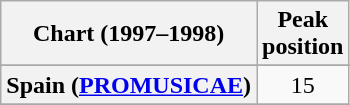<table class="wikitable sortable plainrowheaders" style="text-align:center">
<tr>
<th>Chart (1997–1998)</th>
<th>Peak<br>position</th>
</tr>
<tr>
</tr>
<tr>
</tr>
<tr>
</tr>
<tr>
<th scope="row">Spain (<a href='#'>PROMUSICAE</a>)</th>
<td>15</td>
</tr>
<tr>
</tr>
</table>
